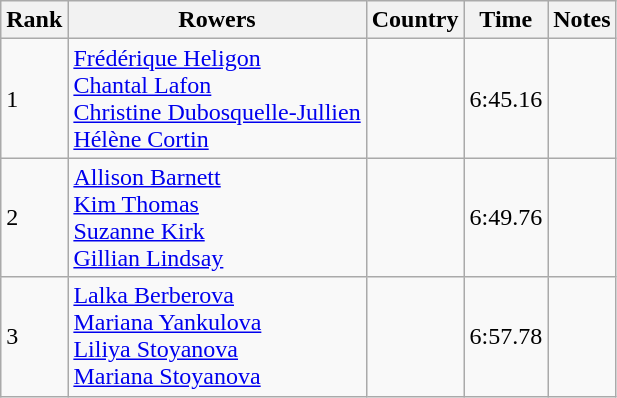<table class="wikitable">
<tr>
<th>Rank</th>
<th>Rowers</th>
<th>Country</th>
<th>Time</th>
<th>Notes</th>
</tr>
<tr>
<td>1</td>
<td><a href='#'>Frédérique Heligon</a><br><a href='#'>Chantal Lafon</a><br><a href='#'>Christine Dubosquelle-Jullien</a><br><a href='#'>Hélène Cortin</a></td>
<td></td>
<td>6:45.16</td>
<td></td>
</tr>
<tr>
<td>2</td>
<td><a href='#'>Allison Barnett</a><br> <a href='#'>Kim Thomas</a><br> <a href='#'>Suzanne Kirk</a><br> <a href='#'>Gillian Lindsay</a></td>
<td></td>
<td>6:49.76</td>
<td></td>
</tr>
<tr>
<td>3</td>
<td><a href='#'>Lalka Berberova</a><br> <a href='#'>Mariana Yankulova</a><br> <a href='#'>Liliya Stoyanova</a><br> <a href='#'>Mariana Stoyanova</a></td>
<td></td>
<td>6:57.78</td>
<td></td>
</tr>
</table>
